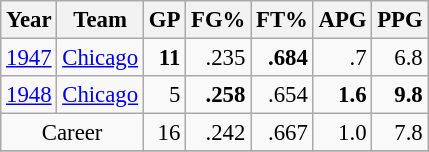<table class="wikitable sortable" style="font-size:95%; text-align:right;">
<tr>
<th>Year</th>
<th>Team</th>
<th>GP</th>
<th>FG%</th>
<th>FT%</th>
<th>APG</th>
<th>PPG</th>
</tr>
<tr>
<td style="text-align:left;"><a href='#'>1947</a></td>
<td style="text-align:left;"><a href='#'>Chicago</a></td>
<td><strong>11</strong></td>
<td>.235</td>
<td><strong>.684</strong></td>
<td>.7</td>
<td>6.8</td>
</tr>
<tr>
<td style="text-align:left;"><a href='#'>1948</a></td>
<td style="text-align:left;"><a href='#'>Chicago</a></td>
<td>5</td>
<td><strong>.258</strong></td>
<td>.654</td>
<td><strong>1.6</strong></td>
<td><strong>9.8</strong></td>
</tr>
<tr>
<td style="text-align:center;" colspan="2">Career</td>
<td>16</td>
<td>.242</td>
<td>.667</td>
<td>1.0</td>
<td>7.8</td>
</tr>
<tr>
</tr>
</table>
